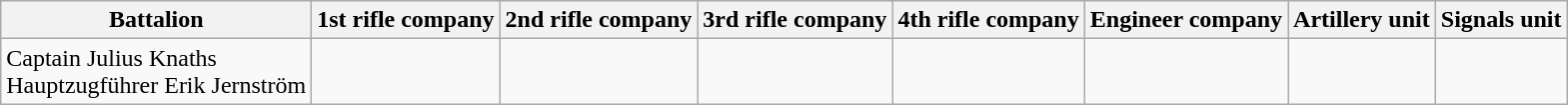<table class="wikitable">
<tr>
<th>Battalion</th>
<th>1st rifle company</th>
<th>2nd rifle company</th>
<th>3rd rifle company</th>
<th>4th rifle company</th>
<th>Engineer company</th>
<th>Artillery unit</th>
<th>Signals unit</th>
</tr>
<tr>
<td>Captain Julius Knaths<br>Hauptzugführer Erik Jernström</td>
<td></td>
<td></td>
<td></td>
<td></td>
<td></td>
<td></td>
<td></td>
</tr>
</table>
